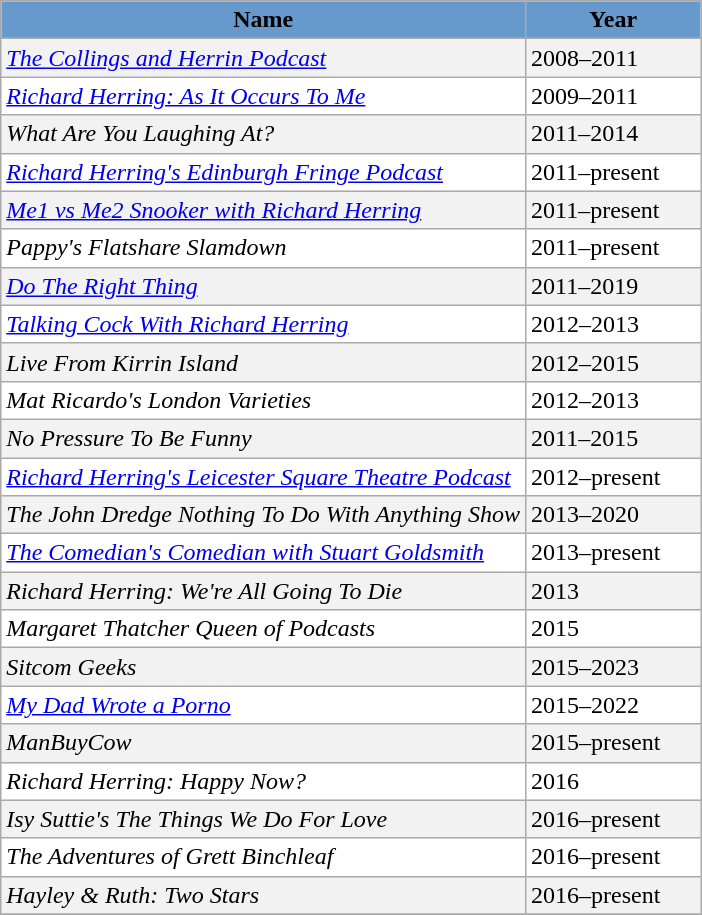<table class="wikitable plainrowheaders sortable">
<tr>
<th style="background-color: #6699CC" width=75%>Name</th>
<th style="background-color: #6699CC" width=25%>Year</th>
</tr>
<tr style="background-color: #F2F2F2;" |>
</tr>
<tr style="background-color: #F2F2F2;" |>
<td><em><a href='#'>The Collings and Herrin Podcast</a></em></td>
<td>2008–2011</td>
</tr>
<tr style="background-color: #FFFFFF;" |>
<td><em><a href='#'>Richard Herring: As It Occurs To Me</a></em></td>
<td>2009–2011</td>
</tr>
<tr style="background-color: #F2F2F2;" |>
<td><em>What Are You Laughing At?</em></td>
<td>2011–2014</td>
</tr>
<tr style="background-color: #FFFFFF;" |>
<td><em><a href='#'>Richard Herring's Edinburgh Fringe Podcast</a></em></td>
<td>2011–present</td>
</tr>
<tr style="background-color: #F2F2F2;" |>
<td><em><a href='#'>Me1 vs Me2 Snooker with Richard Herring</a></em></td>
<td>2011–present</td>
</tr>
<tr style="background-color: #FFFFFF;" |>
<td><em>Pappy's Flatshare Slamdown</em></td>
<td>2011–present</td>
</tr>
<tr style="background-color: #F2F2F2;" |>
<td><em><a href='#'>Do The Right Thing</a></em></td>
<td>2011–2019</td>
</tr>
<tr style="background-color: #FFFFFF;" |>
<td><em><a href='#'>Talking Cock With Richard Herring</a></em></td>
<td>2012–2013</td>
</tr>
<tr style="background-color: #F2F2F2;" |>
<td><em>Live From Kirrin Island</em></td>
<td>2012–2015</td>
</tr>
<tr style="background-color: #FFFFFF;" |>
<td><em>Mat Ricardo's London Varieties</em></td>
<td>2012–2013</td>
</tr>
<tr style="background-color: #F2F2F2;" |>
<td><em>No Pressure To Be Funny</em></td>
<td>2011–2015</td>
</tr>
<tr style="background-color: #FFFFFF;" |>
<td><em><a href='#'>Richard Herring's Leicester Square Theatre Podcast</a></em></td>
<td>2012–present</td>
</tr>
<tr style="background-color: #F2F2F2;" |>
<td><em>The John Dredge Nothing To Do With Anything Show</em></td>
<td>2013–2020</td>
</tr>
<tr style="background-color: #FFFFFF;" |>
<td><em><a href='#'>The Comedian's Comedian with Stuart Goldsmith</a></em></td>
<td>2013–present</td>
</tr>
<tr style="background-color: #F2F2F2;" |>
<td><em>Richard Herring: We're All Going To Die</em></td>
<td>2013</td>
</tr>
<tr style="background-color: #FFFFFF;" |>
<td><em>Margaret Thatcher Queen of Podcasts</em></td>
<td>2015</td>
</tr>
<tr style="background-color: #F2F2F2;" |>
<td><em>Sitcom Geeks</em></td>
<td>2015–2023</td>
</tr>
<tr style="background-color: #FFFFFF;" |>
<td><em><a href='#'>My Dad Wrote a Porno</a></em></td>
<td>2015–2022</td>
</tr>
<tr style="background-color: #F2F2F2;" |>
<td><em>ManBuyCow</em></td>
<td>2015–present</td>
</tr>
<tr style="background-color: #FFFFFF;" |>
<td><em>Richard Herring: Happy Now?</em></td>
<td>2016</td>
</tr>
<tr style="background-color: #F2F2F2;" |>
<td><em>Isy Suttie's The Things We Do For Love</em></td>
<td>2016–present</td>
</tr>
<tr style="background-color: #FFFFFF;" |>
<td><em>The Adventures of Grett Binchleaf</em></td>
<td>2016–present</td>
</tr>
<tr style="background-color: #F2F2F2;" |>
<td><em>Hayley & Ruth: Two Stars</em></td>
<td>2016–present</td>
</tr>
<tr style="background-color: #FFFFFF;" |>
</tr>
</table>
